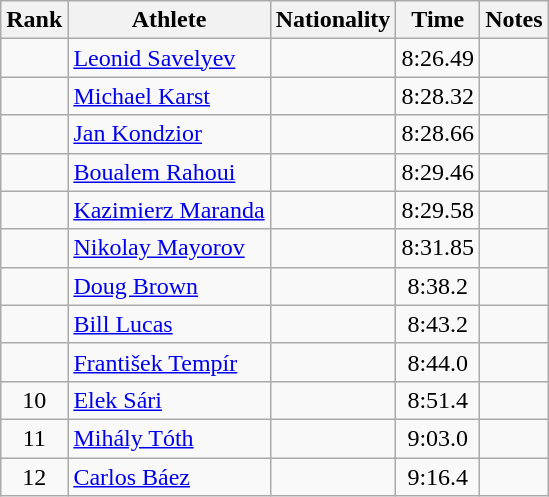<table class="wikitable sortable" style="text-align:center">
<tr>
<th>Rank</th>
<th>Athlete</th>
<th>Nationality</th>
<th>Time</th>
<th>Notes</th>
</tr>
<tr>
<td></td>
<td align=left><a href='#'>Leonid Savelyev</a></td>
<td align=left></td>
<td>8:26.49</td>
<td></td>
</tr>
<tr>
<td></td>
<td align=left><a href='#'>Michael Karst</a></td>
<td align=left></td>
<td>8:28.32</td>
<td></td>
</tr>
<tr>
<td></td>
<td align=left><a href='#'>Jan Kondzior</a></td>
<td align=left></td>
<td>8:28.66</td>
<td></td>
</tr>
<tr>
<td></td>
<td align=left><a href='#'>Boualem Rahoui</a></td>
<td align=left></td>
<td>8:29.46</td>
<td></td>
</tr>
<tr>
<td></td>
<td align=left><a href='#'>Kazimierz Maranda</a></td>
<td align=left></td>
<td>8:29.58</td>
<td></td>
</tr>
<tr>
<td></td>
<td align=left><a href='#'>Nikolay Mayorov</a></td>
<td align=left></td>
<td>8:31.85</td>
<td></td>
</tr>
<tr>
<td></td>
<td align=left><a href='#'>Doug Brown</a></td>
<td align=left></td>
<td>8:38.2</td>
<td></td>
</tr>
<tr>
<td></td>
<td align=left><a href='#'>Bill Lucas</a></td>
<td align=left></td>
<td>8:43.2</td>
<td></td>
</tr>
<tr>
<td></td>
<td align=left><a href='#'>František Tempír</a></td>
<td align=left></td>
<td>8:44.0</td>
<td></td>
</tr>
<tr>
<td>10</td>
<td align=left><a href='#'>Elek Sári</a></td>
<td align=left></td>
<td>8:51.4</td>
<td></td>
</tr>
<tr>
<td>11</td>
<td align=left><a href='#'>Mihály Tóth</a></td>
<td align=left></td>
<td>9:03.0</td>
<td></td>
</tr>
<tr>
<td>12</td>
<td align=left><a href='#'>Carlos Báez</a></td>
<td align=left></td>
<td>9:16.4</td>
<td></td>
</tr>
</table>
